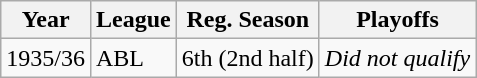<table class="wikitable">
<tr>
<th>Year</th>
<th>League</th>
<th>Reg. Season</th>
<th>Playoffs</th>
</tr>
<tr>
<td>1935/36</td>
<td>ABL</td>
<td>6th (2nd half)</td>
<td><em>Did not qualify</em></td>
</tr>
</table>
